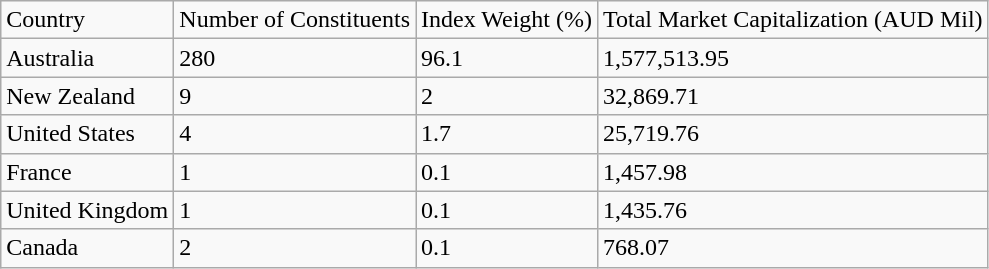<table class="wikitable">
<tr>
<td>Country</td>
<td>Number of Constituents</td>
<td>Index Weight (%)</td>
<td>Total Market Capitalization (AUD Mil)</td>
</tr>
<tr>
<td>Australia</td>
<td>280</td>
<td>96.1</td>
<td>1,577,513.95</td>
</tr>
<tr>
<td>New Zealand</td>
<td>9</td>
<td>2</td>
<td>32,869.71</td>
</tr>
<tr>
<td>United States</td>
<td>4</td>
<td>1.7</td>
<td>25,719.76</td>
</tr>
<tr>
<td>France</td>
<td>1</td>
<td>0.1</td>
<td>1,457.98</td>
</tr>
<tr>
<td>United Kingdom</td>
<td>1</td>
<td>0.1</td>
<td>1,435.76</td>
</tr>
<tr>
<td>Canada</td>
<td>2</td>
<td>0.1</td>
<td>768.07</td>
</tr>
</table>
